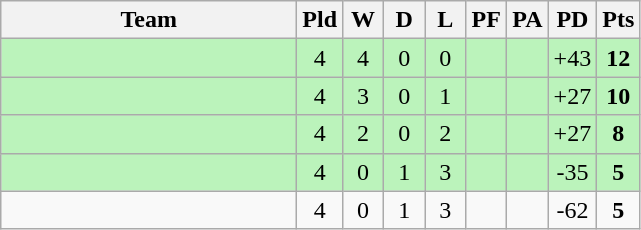<table class="wikitable" style="text-align:center;">
<tr>
<th width=190>Team</th>
<th width=20 abbr="Played">Pld</th>
<th width=20 abbr="Won">W</th>
<th width=20 abbr="Drawn">D</th>
<th width=20 abbr="Lost">L</th>
<th width=20 abbr="Points for">PF</th>
<th width=20 abbr="Points against">PA</th>
<th width=25 abbr="Points difference">PD</th>
<th width=20 abbr="Points">Pts</th>
</tr>
<tr bgcolor=BBF3BB>
<td align=left></td>
<td>4</td>
<td>4</td>
<td>0</td>
<td>0</td>
<td></td>
<td></td>
<td>+43</td>
<td><strong>12</strong></td>
</tr>
<tr bgcolor=BBF3BB>
<td align=left></td>
<td>4</td>
<td>3</td>
<td>0</td>
<td>1</td>
<td></td>
<td></td>
<td>+27</td>
<td><strong>10</strong></td>
</tr>
<tr bgcolor=BBF3BB>
<td align=left></td>
<td>4</td>
<td>2</td>
<td>0</td>
<td>2</td>
<td></td>
<td></td>
<td>+27</td>
<td><strong>8</strong></td>
</tr>
<tr bgcolor=BBF3BB>
<td align=left></td>
<td>4</td>
<td>0</td>
<td>1</td>
<td>3</td>
<td></td>
<td></td>
<td>-35</td>
<td><strong>5</strong></td>
</tr>
<tr>
<td align=left></td>
<td>4</td>
<td>0</td>
<td>1</td>
<td>3</td>
<td></td>
<td></td>
<td>-62</td>
<td><strong>5</strong></td>
</tr>
</table>
